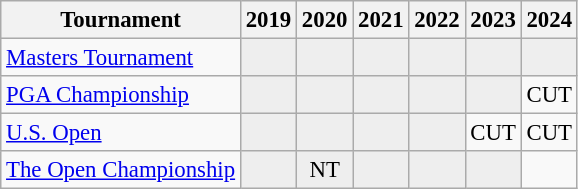<table class="wikitable" style="font-size:95%;text-align:center;">
<tr>
<th>Tournament</th>
<th>2019</th>
<th>2020</th>
<th>2021</th>
<th>2022</th>
<th>2023</th>
<th>2024</th>
</tr>
<tr>
<td align=left><a href='#'>Masters Tournament</a></td>
<td style="background:#eeeeee;"></td>
<td style="background:#eeeeee;"></td>
<td style="background:#eeeeee;"></td>
<td style="background:#eeeeee;"></td>
<td style="background:#eeeeee;"></td>
<td style="background:#eeeeee;"></td>
</tr>
<tr>
<td align=left><a href='#'>PGA Championship</a></td>
<td style="background:#eeeeee;"></td>
<td style="background:#eeeeee;"></td>
<td style="background:#eeeeee;"></td>
<td style="background:#eeeeee;"></td>
<td style="background:#eeeeee;"></td>
<td>CUT</td>
</tr>
<tr>
<td align=left><a href='#'>U.S. Open</a></td>
<td style="background:#eeeeee;"></td>
<td style="background:#eeeeee;"></td>
<td style="background:#eeeeee;"></td>
<td style="background:#eeeeee;"></td>
<td>CUT</td>
<td>CUT</td>
</tr>
<tr>
<td align=left><a href='#'>The Open Championship</a></td>
<td style="background:#eeeeee;"></td>
<td style="background:#eeeeee;">NT</td>
<td style="background:#eeeeee;"></td>
<td style="background:#eeeeee;"></td>
<td style="background:#eeeeee;"></td>
<td></td>
</tr>
</table>
